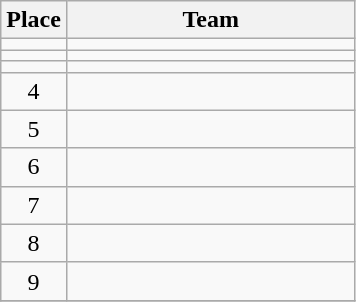<table class=wikitable style=text-align:center>
<tr>
<th width=35>Place</th>
<th width=185>Team</th>
</tr>
<tr>
<td></td>
<td style="text-align:left;"></td>
</tr>
<tr>
<td></td>
<td style="text-align:left;"></td>
</tr>
<tr>
<td></td>
<td style="text-align:left;"></td>
</tr>
<tr>
<td>4</td>
<td style="text-align:left;"></td>
</tr>
<tr>
<td>5</td>
<td style="text-align:left;"></td>
</tr>
<tr>
<td>6</td>
<td style="text-align:left;"></td>
</tr>
<tr>
<td>7</td>
<td style="text-align:left;"></td>
</tr>
<tr>
<td>8</td>
<td style="text-align:left;"></td>
</tr>
<tr>
<td>9</td>
<td style="text-align:left;"></td>
</tr>
<tr>
</tr>
</table>
